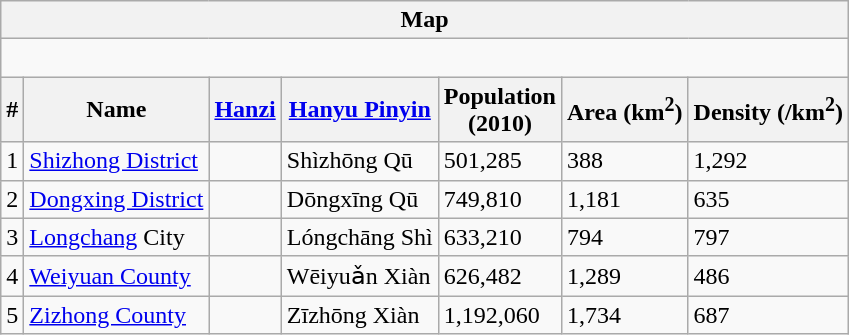<table class="wikitable"  align=center>
<tr>
<th colspan="7" align="center">Map</th>
</tr>
<tr>
<td colspan="7" align="center"><div><br> 






</div></td>
</tr>
<tr>
<th>#</th>
<th>Name</th>
<th><a href='#'>Hanzi</a></th>
<th><a href='#'>Hanyu Pinyin</a></th>
<th>Population<br>(2010)</th>
<th>Area (km<sup>2</sup>)</th>
<th>Density (/km<sup>2</sup>)</th>
</tr>
<tr --------->
<td>1</td>
<td><a href='#'>Shizhong District</a></td>
<td></td>
<td>Shìzhōng Qū</td>
<td>501,285</td>
<td>388</td>
<td>1,292</td>
</tr>
<tr --------->
<td>2</td>
<td><a href='#'>Dongxing District</a></td>
<td></td>
<td>Dōngxīng Qū</td>
<td>749,810</td>
<td>1,181</td>
<td>635</td>
</tr>
<tr --------->
<td>3</td>
<td><a href='#'>Longchang</a> City</td>
<td></td>
<td>Lóngchāng Shì</td>
<td>633,210</td>
<td>794</td>
<td>797</td>
</tr>
<tr --------->
<td>4</td>
<td><a href='#'>Weiyuan County</a></td>
<td></td>
<td>Wēiyuǎn Xiàn</td>
<td>626,482</td>
<td>1,289</td>
<td>486</td>
</tr>
<tr --------->
<td>5</td>
<td><a href='#'>Zizhong County</a></td>
<td></td>
<td>Zīzhōng Xiàn</td>
<td>1,192,060</td>
<td>1,734</td>
<td>687</td>
</tr>
</table>
